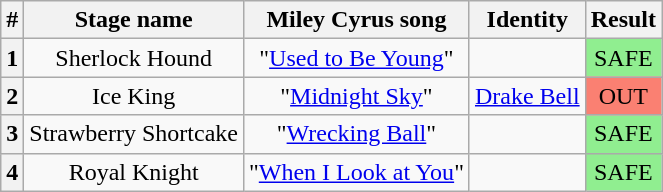<table class="wikitable plainrowheaders"style="text-align: center;">
<tr>
<th>#</th>
<th>Stage name</th>
<th>Miley Cyrus song</th>
<th>Identity</th>
<th>Result</th>
</tr>
<tr>
<th>1</th>
<td>Sherlock Hound</td>
<td>"<a href='#'>Used to Be Young</a>"</td>
<td></td>
<td bgcolor=lightgreen>SAFE</td>
</tr>
<tr>
<th>2</th>
<td>Ice King</td>
<td>"<a href='#'>Midnight Sky</a>"</td>
<td><a href='#'>Drake Bell</a></td>
<td bgcolor="salmon">OUT</td>
</tr>
<tr>
<th>3</th>
<td>Strawberry Shortcake</td>
<td>"<a href='#'>Wrecking Ball</a>"</td>
<td></td>
<td bgcolor=lightgreen>SAFE</td>
</tr>
<tr>
<th>4</th>
<td>Royal Knight</td>
<td>"<a href='#'>When I Look at You</a>"</td>
<td></td>
<td bgcolor=lightgreen>SAFE</td>
</tr>
</table>
